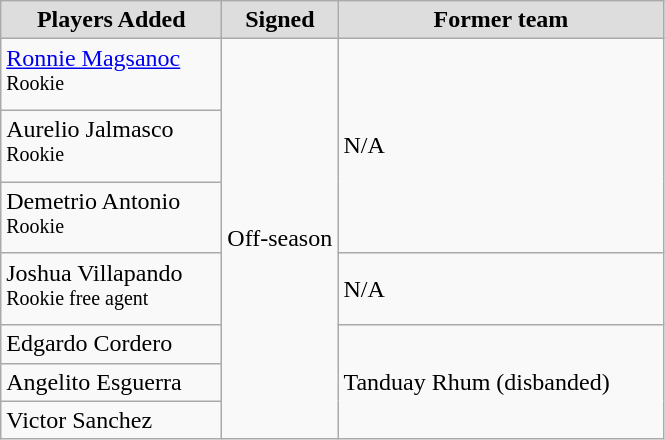<table class="wikitable sortable sortable">
<tr align="center" bgcolor="#dddddd">
<td style="width:140px"><strong>Players Added</strong></td>
<td style="width:70px"><strong>Signed</strong></td>
<td style="width:210px"><strong>Former team</strong></td>
</tr>
<tr>
<td><a href='#'>Ronnie Magsanoc</a> <sup>Rookie</sup></td>
<td rowspan="7">Off-season</td>
<td rowspan="3">N/A</td>
</tr>
<tr>
<td>Aurelio Jalmasco <sup>Rookie</sup></td>
</tr>
<tr>
<td>Demetrio Antonio <sup>Rookie</sup></td>
</tr>
<tr>
<td>Joshua Villapando <sup>Rookie free agent</sup></td>
<td>N/A</td>
</tr>
<tr>
<td>Edgardo Cordero</td>
<td rowspan="3">Tanduay Rhum (disbanded)</td>
</tr>
<tr>
<td>Angelito Esguerra</td>
</tr>
<tr>
<td>Victor Sanchez</td>
</tr>
</table>
